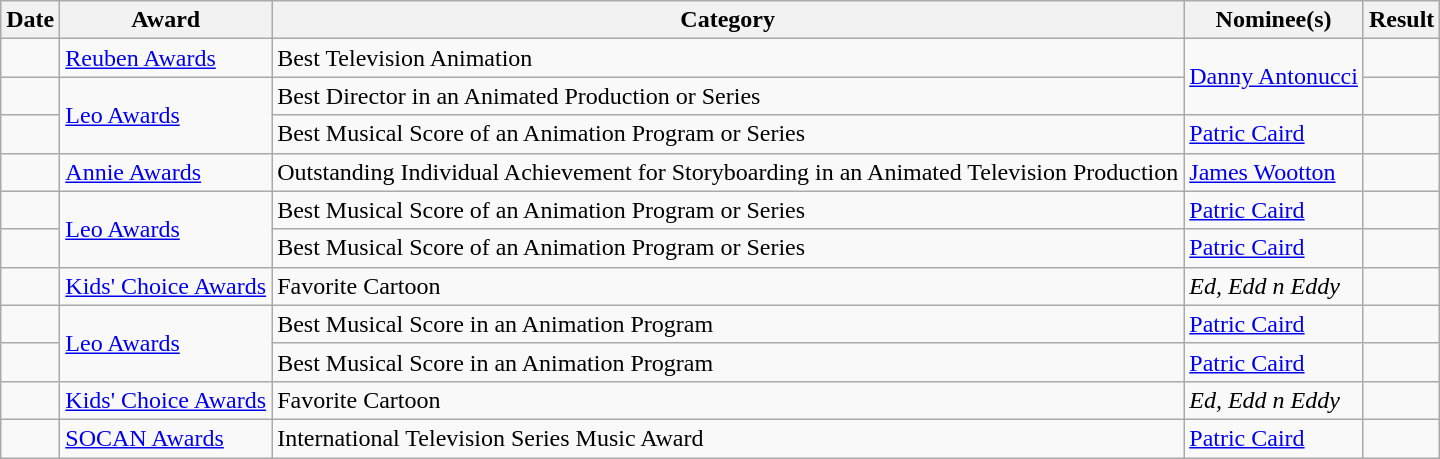<table class="wikitable sortable" style="margin-right: 0;">
<tr>
<th>Date</th>
<th>Award</th>
<th>Category</th>
<th>Nominee(s)</th>
<th>Result</th>
</tr>
<tr>
<td></td>
<td><a href='#'>Reuben Awards</a></td>
<td>Best Television Animation</td>
<td rowspan="2"><a href='#'>Danny Antonucci</a></td>
<td></td>
</tr>
<tr>
<td></td>
<td rowspan="2"><a href='#'>Leo Awards</a></td>
<td>Best Director in an Animated Production or Series</td>
<td></td>
</tr>
<tr>
<td></td>
<td>Best Musical Score of an Animation Program or Series</td>
<td><a href='#'>Patric Caird</a><br></td>
<td></td>
</tr>
<tr>
<td></td>
<td><a href='#'>Annie Awards</a></td>
<td>Outstanding Individual Achievement for Storyboarding in an Animated Television Production</td>
<td><a href='#'>James Wootton</a><br></td>
<td></td>
</tr>
<tr>
<td></td>
<td rowspan="2"><a href='#'>Leo Awards</a></td>
<td>Best Musical Score of an Animation Program or Series</td>
<td><a href='#'>Patric Caird</a><br></td>
<td></td>
</tr>
<tr>
<td></td>
<td>Best Musical Score of an Animation Program or Series</td>
<td><a href='#'>Patric Caird</a></td>
<td></td>
</tr>
<tr>
<td></td>
<td><a href='#'>Kids' Choice Awards</a></td>
<td>Favorite Cartoon</td>
<td><em>Ed, Edd n Eddy</em></td>
<td></td>
</tr>
<tr>
<td></td>
<td rowspan="2"><a href='#'>Leo Awards</a></td>
<td>Best Musical Score in an Animation Program</td>
<td><a href='#'>Patric Caird</a><br></td>
<td></td>
</tr>
<tr>
<td></td>
<td>Best Musical Score in an Animation Program</td>
<td><a href='#'>Patric Caird</a><br></td>
<td></td>
</tr>
<tr>
<td></td>
<td><a href='#'>Kids' Choice Awards</a></td>
<td>Favorite Cartoon</td>
<td><em>Ed, Edd n Eddy</em></td>
<td></td>
</tr>
<tr>
<td></td>
<td><a href='#'>SOCAN Awards</a></td>
<td>International Television Series Music Award</td>
<td><a href='#'>Patric Caird</a></td>
<td></td>
</tr>
</table>
